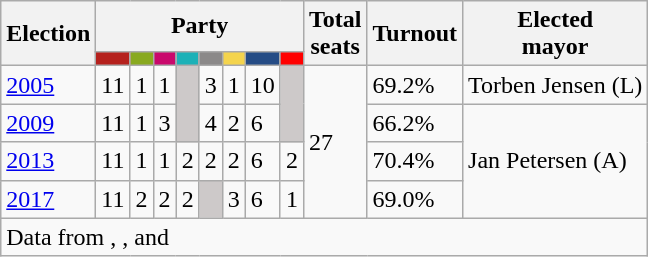<table class="wikitable">
<tr>
<th rowspan="2">Election</th>
<th colspan="8">Party</th>
<th rowspan="2">Total<br>seats</th>
<th rowspan="2">Turnout</th>
<th rowspan="2">Elected<br>mayor</th>
</tr>
<tr>
<td style="background:#B5211D;"><strong><a href='#'></a></strong></td>
<td style="background:#89A920;"><strong><a href='#'></a></strong></td>
<td style="background:#C9096C;"><strong><a href='#'></a></strong></td>
<td style="background:#1CB1B7;"><strong><a href='#'></a></strong></td>
<td style="background:#8B8989;"><strong></strong></td>
<td style="background:#F4D44D;"><strong><a href='#'></a></strong></td>
<td style="background:#254C85;"><strong><a href='#'></a></strong></td>
<td style="background:#FF0000;"><strong><a href='#'></a></strong></td>
</tr>
<tr>
<td><a href='#'>2005</a></td>
<td>11</td>
<td>1</td>
<td>1</td>
<td style="background:#CDC9C9;" rowspan="2"></td>
<td>3</td>
<td>1</td>
<td>10</td>
<td style="background:#CDC9C9;" rowspan="2"></td>
<td rowspan="4">27</td>
<td>69.2%</td>
<td>Torben Jensen (L)</td>
</tr>
<tr>
<td><a href='#'>2009</a></td>
<td>11</td>
<td>1</td>
<td>3</td>
<td>4</td>
<td>2</td>
<td>6</td>
<td>66.2%</td>
<td rowspan="3">Jan Petersen (A)</td>
</tr>
<tr>
<td><a href='#'>2013</a></td>
<td>11</td>
<td>1</td>
<td>1</td>
<td>2</td>
<td>2</td>
<td>2</td>
<td>6</td>
<td>2</td>
<td>70.4%</td>
</tr>
<tr>
<td><a href='#'>2017</a></td>
<td>11</td>
<td>2</td>
<td>2</td>
<td>2</td>
<td style="background:#CDC9C9;"></td>
<td>3</td>
<td>6</td>
<td>1</td>
<td>69.0%</td>
</tr>
<tr>
<td colspan="14">Data from , ,  and </td>
</tr>
</table>
